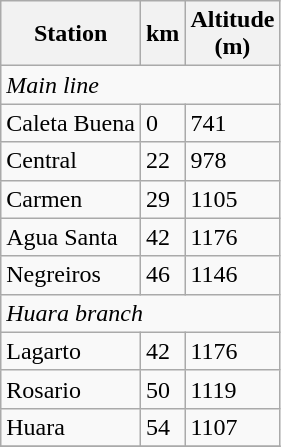<table class="wikitable">
<tr>
<th>Station</th>
<th>km</th>
<th>Altitude<br>(m)</th>
</tr>
<tr>
<td colspan="3"><em>Main line</em></td>
</tr>
<tr>
<td>Caleta Buena</td>
<td>0</td>
<td>741</td>
</tr>
<tr>
<td>Central</td>
<td>22</td>
<td>978</td>
</tr>
<tr>
<td>Carmen</td>
<td>29</td>
<td>1105</td>
</tr>
<tr>
<td>Agua Santa</td>
<td>42</td>
<td>1176</td>
</tr>
<tr>
<td>Negreiros</td>
<td>46</td>
<td>1146</td>
</tr>
<tr>
<td colspan="3"><em>Huara branch</em></td>
</tr>
<tr>
<td>Lagarto</td>
<td>42</td>
<td>1176</td>
</tr>
<tr>
<td>Rosario</td>
<td>50</td>
<td>1119</td>
</tr>
<tr>
<td>Huara</td>
<td>54</td>
<td>1107</td>
</tr>
<tr>
</tr>
</table>
